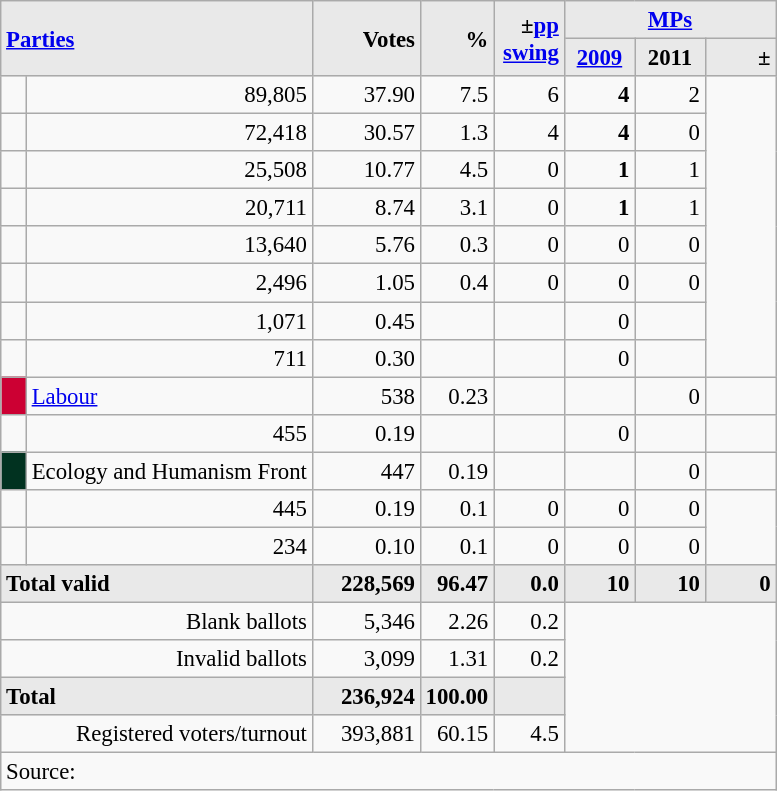<table class="wikitable" style="text-align:right; font-size:95%;">
<tr>
<th rowspan="2" colspan="2" style="background:#e9e9e9; text-align:left;" alignleft><a href='#'>Parties</a></th>
<th rowspan="2" style="background:#e9e9e9; text-align:right;">Votes</th>
<th rowspan="2" style="background:#e9e9e9; text-align:right;">%</th>
<th rowspan="2" style="background:#e9e9e9; text-align:right;">±<a href='#'>pp</a> <a href='#'>swing</a></th>
<th colspan="3" style="background:#e9e9e9; text-align:center;"><a href='#'>MPs</a></th>
</tr>
<tr style="background-color:#E9E9E9">
<th style="background-color:#E9E9E9;text-align:center;"><a href='#'>2009</a></th>
<th style="background-color:#E9E9E9;text-align:center;">2011</th>
<th style="background:#e9e9e9; text-align:right;">±</th>
</tr>
<tr>
<td></td>
<td>89,805</td>
<td>37.90</td>
<td>7.5</td>
<td>6</td>
<td><strong>4</strong></td>
<td>2</td>
</tr>
<tr>
<td></td>
<td>72,418</td>
<td>30.57</td>
<td>1.3</td>
<td>4</td>
<td><strong>4</strong></td>
<td>0</td>
</tr>
<tr>
<td></td>
<td>25,508</td>
<td>10.77</td>
<td>4.5</td>
<td>0</td>
<td><strong>1</strong></td>
<td>1</td>
</tr>
<tr>
<td></td>
<td>20,711</td>
<td>8.74</td>
<td>3.1</td>
<td>0</td>
<td><strong>1</strong></td>
<td>1</td>
</tr>
<tr>
<td></td>
<td>13,640</td>
<td>5.76</td>
<td>0.3</td>
<td>0</td>
<td>0</td>
<td>0</td>
</tr>
<tr>
<td></td>
<td>2,496</td>
<td>1.05</td>
<td>0.4</td>
<td>0</td>
<td>0</td>
<td>0</td>
</tr>
<tr>
<td></td>
<td>1,071</td>
<td>0.45</td>
<td></td>
<td></td>
<td>0</td>
<td></td>
</tr>
<tr>
<td></td>
<td>711</td>
<td>0.30</td>
<td></td>
<td></td>
<td>0</td>
<td></td>
</tr>
<tr>
<td style="width: 10px" bgcolor=#CC0033 align="center"></td>
<td align=left><a href='#'>Labour</a></td>
<td>538</td>
<td>0.23</td>
<td></td>
<td></td>
<td>0</td>
<td></td>
</tr>
<tr>
<td></td>
<td>455</td>
<td>0.19</td>
<td></td>
<td></td>
<td>0</td>
<td></td>
</tr>
<tr>
<td style="width:10px;background-color:#013220;text-align:center;"></td>
<td style="text-align:left;">Ecology and Humanism Front </td>
<td>447</td>
<td>0.19</td>
<td></td>
<td></td>
<td>0</td>
<td></td>
</tr>
<tr>
<td></td>
<td>445</td>
<td>0.19</td>
<td>0.1</td>
<td>0</td>
<td>0</td>
<td>0</td>
</tr>
<tr>
<td></td>
<td>234</td>
<td>0.10</td>
<td>0.1</td>
<td>0</td>
<td>0</td>
<td>0</td>
</tr>
<tr>
<td colspan=2 align=left style="background-color:#E9E9E9"><strong>Total valid</strong></td>
<td width="65" align="right" style="background-color:#E9E9E9"><strong>228,569</strong></td>
<td width="40" align="right" style="background-color:#E9E9E9"><strong>96.47</strong></td>
<td width="40" align="right" style="background-color:#E9E9E9"><strong>0.0</strong></td>
<td width="40" align="right" style="background-color:#E9E9E9"><strong>10</strong></td>
<td width="40" align="right" style="background-color:#E9E9E9"><strong>10</strong></td>
<td width="40" align="right" style="background-color:#E9E9E9"><strong>0</strong></td>
</tr>
<tr>
<td colspan=2>Blank ballots</td>
<td>5,346</td>
<td>2.26</td>
<td>0.2</td>
<td colspan=4 rowspan=4></td>
</tr>
<tr>
<td colspan=2>Invalid ballots</td>
<td>3,099</td>
<td>1.31</td>
<td>0.2</td>
</tr>
<tr>
<td colspan=2 align=left style="background-color:#E9E9E9"><strong>Total</strong></td>
<td width="50" align="right" style="background-color:#E9E9E9"><strong>236,924</strong></td>
<td width="40" align="right" style="background-color:#E9E9E9"><strong>100.00</strong></td>
<td width="40" align="right" style="background-color:#E9E9E9"></td>
</tr>
<tr>
<td colspan=2>Registered voters/turnout</td>
<td>393,881</td>
<td>60.15</td>
<td>4.5</td>
</tr>
<tr>
<td colspan=11 align=left>Source: </td>
</tr>
</table>
